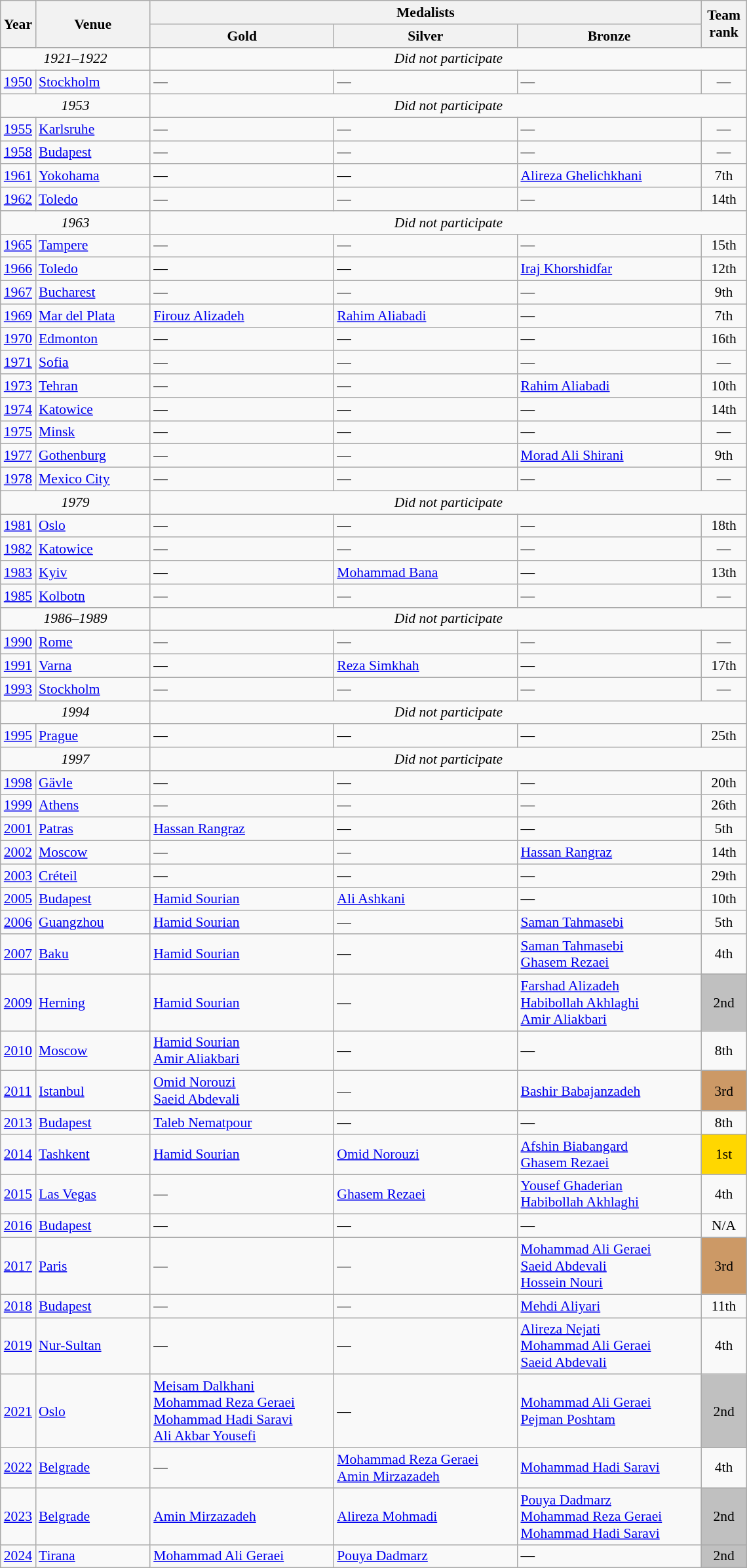<table class="wikitable" style="text-align:left; font-size:90%">
<tr>
<th rowspan=2>Year</th>
<th width=110 rowspan=2>Venue</th>
<th colspan=3>Medalists</th>
<th width=40 rowspan=2>Team rank</th>
</tr>
<tr>
<th width=180 align="center">Gold</th>
<th width=180 align="center">Silver</th>
<th width=180 align="center">Bronze</th>
</tr>
<tr>
<td align="center" colspan=2><em>1921–1922</em></td>
<td align="center" colspan=4><em>Did not participate</em></td>
</tr>
<tr>
<td><a href='#'>1950</a></td>
<td><a href='#'>Stockholm</a></td>
<td>—</td>
<td>—</td>
<td>—</td>
<td align="center">—</td>
</tr>
<tr>
<td align="center" colspan=2><em>1953</em></td>
<td align="center" colspan=4><em>Did not participate</em></td>
</tr>
<tr>
<td><a href='#'>1955</a></td>
<td><a href='#'>Karlsruhe</a></td>
<td>—</td>
<td>—</td>
<td>—</td>
<td align="center">—</td>
</tr>
<tr>
<td><a href='#'>1958</a></td>
<td><a href='#'>Budapest</a></td>
<td>—</td>
<td>—</td>
<td>—</td>
<td align="center">—</td>
</tr>
<tr>
<td><a href='#'>1961</a></td>
<td><a href='#'>Yokohama</a></td>
<td>—</td>
<td>—</td>
<td><a href='#'>Alireza Ghelichkhani</a></td>
<td align="center">7th</td>
</tr>
<tr>
<td><a href='#'>1962</a></td>
<td><a href='#'>Toledo</a></td>
<td>—</td>
<td>—</td>
<td>—</td>
<td align="center">14th</td>
</tr>
<tr>
<td align="center" colspan=2><em>1963</em></td>
<td align="center" colspan=4><em>Did not participate</em></td>
</tr>
<tr>
<td><a href='#'>1965</a></td>
<td><a href='#'>Tampere</a></td>
<td>—</td>
<td>—</td>
<td>—</td>
<td align="center">15th</td>
</tr>
<tr>
<td><a href='#'>1966</a></td>
<td><a href='#'>Toledo</a></td>
<td>—</td>
<td>—</td>
<td><a href='#'>Iraj Khorshidfar</a></td>
<td align="center">12th</td>
</tr>
<tr>
<td><a href='#'>1967</a></td>
<td><a href='#'>Bucharest</a></td>
<td>—</td>
<td>—</td>
<td>—</td>
<td align="center">9th</td>
</tr>
<tr>
<td><a href='#'>1969</a></td>
<td><a href='#'>Mar del Plata</a></td>
<td><a href='#'>Firouz Alizadeh</a></td>
<td><a href='#'>Rahim Aliabadi</a></td>
<td>—</td>
<td align="center">7th</td>
</tr>
<tr>
<td><a href='#'>1970</a></td>
<td><a href='#'>Edmonton</a></td>
<td>—</td>
<td>—</td>
<td>—</td>
<td align="center">16th</td>
</tr>
<tr>
<td><a href='#'>1971</a></td>
<td><a href='#'>Sofia</a></td>
<td>—</td>
<td>—</td>
<td>—</td>
<td align="center">—</td>
</tr>
<tr>
<td><a href='#'>1973</a></td>
<td><a href='#'>Tehran</a></td>
<td>—</td>
<td>—</td>
<td><a href='#'>Rahim Aliabadi</a></td>
<td align="center">10th</td>
</tr>
<tr>
<td><a href='#'>1974</a></td>
<td><a href='#'>Katowice</a></td>
<td>—</td>
<td>—</td>
<td>—</td>
<td align="center">14th</td>
</tr>
<tr>
<td><a href='#'>1975</a></td>
<td><a href='#'>Minsk</a></td>
<td>—</td>
<td>—</td>
<td>—</td>
<td align="center">—</td>
</tr>
<tr>
<td><a href='#'>1977</a></td>
<td><a href='#'>Gothenburg</a></td>
<td>—</td>
<td>—</td>
<td><a href='#'>Morad Ali Shirani</a></td>
<td align="center">9th</td>
</tr>
<tr>
<td><a href='#'>1978</a></td>
<td><a href='#'>Mexico City</a></td>
<td>—</td>
<td>—</td>
<td>—</td>
<td align="center">—</td>
</tr>
<tr>
<td align="center" colspan=2><em>1979</em></td>
<td align="center" colspan=4><em>Did not participate</em></td>
</tr>
<tr>
<td><a href='#'>1981</a></td>
<td><a href='#'>Oslo</a></td>
<td>—</td>
<td>—</td>
<td>—</td>
<td align="center">18th</td>
</tr>
<tr>
<td><a href='#'>1982</a></td>
<td><a href='#'>Katowice</a></td>
<td>—</td>
<td>—</td>
<td>—</td>
<td align="center">—</td>
</tr>
<tr>
<td><a href='#'>1983</a></td>
<td><a href='#'>Kyiv</a></td>
<td>—</td>
<td><a href='#'>Mohammad Bana</a></td>
<td>—</td>
<td align="center">13th</td>
</tr>
<tr>
<td><a href='#'>1985</a></td>
<td><a href='#'>Kolbotn</a></td>
<td>—</td>
<td>—</td>
<td>—</td>
<td align="center">—</td>
</tr>
<tr>
<td align="center" colspan=2><em>1986–1989</em></td>
<td align="center" colspan=4><em>Did not participate</em></td>
</tr>
<tr>
<td><a href='#'>1990</a></td>
<td><a href='#'>Rome</a></td>
<td>—</td>
<td>—</td>
<td>—</td>
<td align="center">—</td>
</tr>
<tr>
<td><a href='#'>1991</a></td>
<td><a href='#'>Varna</a></td>
<td>—</td>
<td><a href='#'>Reza Simkhah</a></td>
<td>—</td>
<td align="center">17th</td>
</tr>
<tr>
<td><a href='#'>1993</a></td>
<td><a href='#'>Stockholm</a></td>
<td>—</td>
<td>—</td>
<td>—</td>
<td align="center">—</td>
</tr>
<tr>
<td align="center" colspan=2><em>1994</em></td>
<td align="center" colspan=4><em>Did not participate</em></td>
</tr>
<tr>
<td><a href='#'>1995</a></td>
<td><a href='#'>Prague</a></td>
<td>—</td>
<td>—</td>
<td>—</td>
<td align="center">25th</td>
</tr>
<tr>
<td align="center" colspan=2><em>1997</em></td>
<td align="center" colspan=4><em>Did not participate</em></td>
</tr>
<tr>
<td><a href='#'>1998</a></td>
<td><a href='#'>Gävle</a></td>
<td>—</td>
<td>—</td>
<td>—</td>
<td align="center">20th</td>
</tr>
<tr>
<td><a href='#'>1999</a></td>
<td><a href='#'>Athens</a></td>
<td>—</td>
<td>—</td>
<td>—</td>
<td align="center">26th</td>
</tr>
<tr>
<td><a href='#'>2001</a></td>
<td><a href='#'>Patras</a></td>
<td><a href='#'>Hassan Rangraz</a></td>
<td>—</td>
<td>—</td>
<td align="center">5th</td>
</tr>
<tr>
<td><a href='#'>2002</a></td>
<td><a href='#'>Moscow</a></td>
<td>—</td>
<td>—</td>
<td><a href='#'>Hassan Rangraz</a></td>
<td align="center">14th</td>
</tr>
<tr>
<td><a href='#'>2003</a></td>
<td><a href='#'>Créteil</a></td>
<td>—</td>
<td>—</td>
<td>—</td>
<td align="center">29th</td>
</tr>
<tr>
<td><a href='#'>2005</a></td>
<td><a href='#'>Budapest</a></td>
<td><a href='#'>Hamid Sourian</a></td>
<td><a href='#'>Ali Ashkani</a></td>
<td>—</td>
<td align="center">10th</td>
</tr>
<tr>
<td><a href='#'>2006</a></td>
<td><a href='#'>Guangzhou</a></td>
<td><a href='#'>Hamid Sourian</a></td>
<td>—</td>
<td><a href='#'>Saman Tahmasebi</a></td>
<td align="center">5th</td>
</tr>
<tr>
<td><a href='#'>2007</a></td>
<td><a href='#'>Baku</a></td>
<td><a href='#'>Hamid Sourian</a></td>
<td>—</td>
<td><a href='#'>Saman Tahmasebi</a><br><a href='#'>Ghasem Rezaei</a></td>
<td align="center">4th</td>
</tr>
<tr>
<td><a href='#'>2009</a></td>
<td><a href='#'>Herning</a></td>
<td><a href='#'>Hamid Sourian</a></td>
<td>—</td>
<td><a href='#'>Farshad Alizadeh</a><br><a href='#'>Habibollah Akhlaghi</a><br><a href='#'>Amir Aliakbari</a></td>
<td align="center" bgcolor=silver>2nd</td>
</tr>
<tr>
<td><a href='#'>2010</a></td>
<td><a href='#'>Moscow</a></td>
<td><a href='#'>Hamid Sourian</a><br><a href='#'>Amir Aliakbari</a></td>
<td>—</td>
<td>—</td>
<td align="center">8th</td>
</tr>
<tr>
<td><a href='#'>2011</a></td>
<td><a href='#'>Istanbul</a></td>
<td><a href='#'>Omid Norouzi</a><br><a href='#'>Saeid Abdevali</a></td>
<td>—</td>
<td><a href='#'>Bashir Babajanzadeh</a></td>
<td align="center" bgcolor=cc9966>3rd</td>
</tr>
<tr>
<td><a href='#'>2013</a></td>
<td><a href='#'>Budapest</a></td>
<td><a href='#'>Taleb Nematpour</a></td>
<td>—</td>
<td>—</td>
<td align="center">8th</td>
</tr>
<tr>
<td><a href='#'>2014</a></td>
<td><a href='#'>Tashkent</a></td>
<td><a href='#'>Hamid Sourian</a></td>
<td><a href='#'>Omid Norouzi</a></td>
<td><a href='#'>Afshin Biabangard</a><br><a href='#'>Ghasem Rezaei</a></td>
<td align="center" bgcolor=gold>1st</td>
</tr>
<tr>
<td><a href='#'>2015</a></td>
<td><a href='#'>Las Vegas</a></td>
<td>—</td>
<td><a href='#'>Ghasem Rezaei</a></td>
<td><a href='#'>Yousef Ghaderian</a><br><a href='#'>Habibollah Akhlaghi</a></td>
<td align="center">4th</td>
</tr>
<tr>
<td><a href='#'>2016</a></td>
<td><a href='#'>Budapest</a></td>
<td>—</td>
<td>—</td>
<td>—</td>
<td align="center">N/A</td>
</tr>
<tr>
<td><a href='#'>2017</a></td>
<td><a href='#'>Paris</a></td>
<td>—</td>
<td>—</td>
<td><a href='#'>Mohammad Ali Geraei</a><br><a href='#'>Saeid Abdevali</a><br><a href='#'>Hossein Nouri</a></td>
<td align="center" bgcolor=cc9966>3rd</td>
</tr>
<tr>
<td><a href='#'>2018</a></td>
<td><a href='#'>Budapest</a></td>
<td>—</td>
<td>—</td>
<td><a href='#'>Mehdi Aliyari</a></td>
<td align="center">11th</td>
</tr>
<tr>
<td><a href='#'>2019</a></td>
<td><a href='#'>Nur-Sultan</a></td>
<td>—</td>
<td>—</td>
<td><a href='#'>Alireza Nejati</a><br><a href='#'>Mohammad Ali Geraei</a><br><a href='#'>Saeid Abdevali</a></td>
<td align="center">4th</td>
</tr>
<tr>
<td><a href='#'>2021</a></td>
<td><a href='#'>Oslo</a></td>
<td><a href='#'>Meisam Dalkhani</a><br><a href='#'>Mohammad Reza Geraei</a><br><a href='#'>Mohammad Hadi Saravi</a><br><a href='#'>Ali Akbar Yousefi</a></td>
<td>—</td>
<td><a href='#'>Mohammad Ali Geraei</a><br><a href='#'>Pejman Poshtam</a></td>
<td align="center" bgcolor=silver>2nd</td>
</tr>
<tr>
<td><a href='#'>2022</a></td>
<td><a href='#'>Belgrade</a></td>
<td>—</td>
<td><a href='#'>Mohammad Reza Geraei</a><br><a href='#'>Amin Mirzazadeh</a></td>
<td><a href='#'>Mohammad Hadi Saravi</a></td>
<td align="center">4th</td>
</tr>
<tr>
<td><a href='#'>2023</a></td>
<td><a href='#'>Belgrade</a></td>
<td><a href='#'>Amin Mirzazadeh</a></td>
<td><a href='#'>Alireza Mohmadi</a></td>
<td><a href='#'>Pouya Dadmarz</a><br><a href='#'>Mohammad Reza Geraei</a><br><a href='#'>Mohammad Hadi Saravi</a></td>
<td align="center" bgcolor=silver>2nd</td>
</tr>
<tr>
<td><a href='#'>2024</a></td>
<td><a href='#'>Tirana</a></td>
<td><a href='#'>Mohammad Ali Geraei</a></td>
<td><a href='#'>Pouya Dadmarz</a></td>
<td>—</td>
<td align="center" bgcolor=silver>2nd</td>
</tr>
</table>
